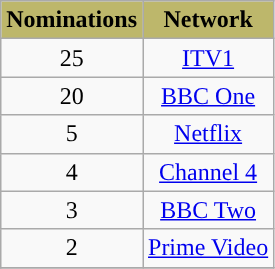<table class="wikitable" style="text-align:center;">
<tr>
<th style="background:#BDB76B;">Nominations</th>
<th style="background:#BDB76B;">Network</th>
</tr>
<tr>
<td>25</td>
<td><a href='#'>ITV1</a></td>
</tr>
<tr>
<td>20</td>
<td><a href='#'>BBC One</a></td>
</tr>
<tr>
<td>5</td>
<td><a href='#'>Netflix</a></td>
</tr>
<tr>
<td>4</td>
<td><a href='#'>Channel 4</a></td>
</tr>
<tr>
<td>3</td>
<td><a href='#'>BBC Two</a></td>
</tr>
<tr>
<td>2</td>
<td><a href='#'>Prime Video</a></td>
</tr>
<tr>
</tr>
</table>
